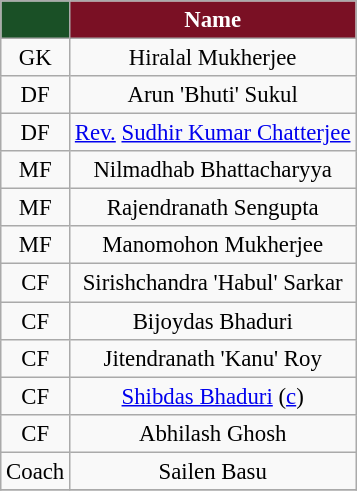<table class="wikitable" style="text-align:center; font-size:95%">
<tr>
<th style="background:#1A5026; color:white; text-align:center;"></th>
<th style="background:#7A1024; color:white; text-align:center;">Name</th>
</tr>
<tr>
<td>GK</td>
<td>Hiralal Mukherjee</td>
</tr>
<tr>
<td>DF</td>
<td>Arun 'Bhuti' Sukul</td>
</tr>
<tr>
<td>DF</td>
<td><a href='#'>Rev.</a> <a href='#'>Sudhir Kumar Chatterjee</a></td>
</tr>
<tr>
<td>MF</td>
<td>Nilmadhab Bhattacharyya</td>
</tr>
<tr>
<td>MF</td>
<td>Rajendranath Sengupta</td>
</tr>
<tr>
<td>MF</td>
<td>Manomohon Mukherjee</td>
</tr>
<tr>
<td>CF</td>
<td>Sirishchandra 'Habul' Sarkar</td>
</tr>
<tr>
<td>CF</td>
<td>Bijoydas Bhaduri</td>
</tr>
<tr>
<td>CF</td>
<td>Jitendranath 'Kanu' Roy</td>
</tr>
<tr>
<td>CF</td>
<td><a href='#'>Shibdas Bhaduri</a> (<a href='#'>c</a>)</td>
</tr>
<tr>
<td>CF</td>
<td>Abhilash Ghosh</td>
</tr>
<tr>
<td>Coach</td>
<td>Sailen Basu</td>
</tr>
<tr>
</tr>
</table>
